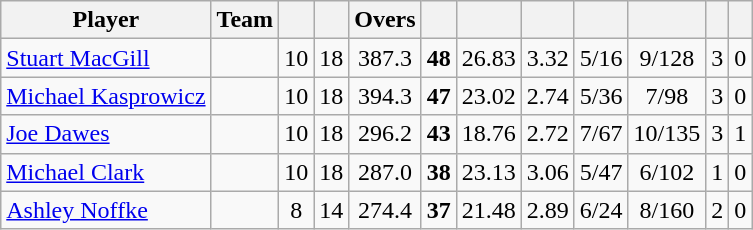<table class="wikitable sortable" style="text-align:center">
<tr>
<th class="unsortable">Player</th>
<th>Team</th>
<th></th>
<th></th>
<th>Overs</th>
<th></th>
<th></th>
<th></th>
<th></th>
<th></th>
<th></th>
<th></th>
</tr>
<tr>
<td style="text-align:left"><a href='#'>Stuart MacGill</a></td>
<td style="text-align:left"></td>
<td>10</td>
<td>18</td>
<td>387.3</td>
<td><strong>48</strong></td>
<td>26.83</td>
<td>3.32</td>
<td>5/16</td>
<td>9/128</td>
<td>3</td>
<td>0</td>
</tr>
<tr>
<td style="text-align:left"><a href='#'>Michael Kasprowicz</a></td>
<td style="text-align:left"></td>
<td>10</td>
<td>18</td>
<td>394.3</td>
<td><strong>47</strong></td>
<td>23.02</td>
<td>2.74</td>
<td>5/36</td>
<td>7/98</td>
<td>3</td>
<td>0</td>
</tr>
<tr>
<td style="text-align:left"><a href='#'>Joe Dawes</a></td>
<td style="text-align:left"></td>
<td>10</td>
<td>18</td>
<td>296.2</td>
<td><strong>43</strong></td>
<td>18.76</td>
<td>2.72</td>
<td>7/67</td>
<td>10/135</td>
<td>3</td>
<td>1</td>
</tr>
<tr>
<td style="text-align:left"><a href='#'>Michael Clark</a></td>
<td style="text-align:left"></td>
<td>10</td>
<td>18</td>
<td>287.0</td>
<td><strong>38</strong></td>
<td>23.13</td>
<td>3.06</td>
<td>5/47</td>
<td>6/102</td>
<td>1</td>
<td>0</td>
</tr>
<tr>
<td style="text-align:left"><a href='#'>Ashley Noffke</a></td>
<td style="text-align:left"></td>
<td>8</td>
<td>14</td>
<td>274.4</td>
<td><strong>37</strong></td>
<td>21.48</td>
<td>2.89</td>
<td>6/24</td>
<td>8/160</td>
<td>2</td>
<td>0</td>
</tr>
</table>
